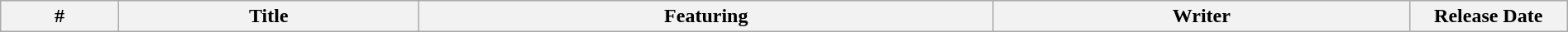<table class="wikitable plainrowheaders" style="width:100%;">
<tr>
<th>#</th>
<th>Title</th>
<th>Featuring</th>
<th>Writer</th>
<th width="120">Release Date<br></th>
</tr>
</table>
